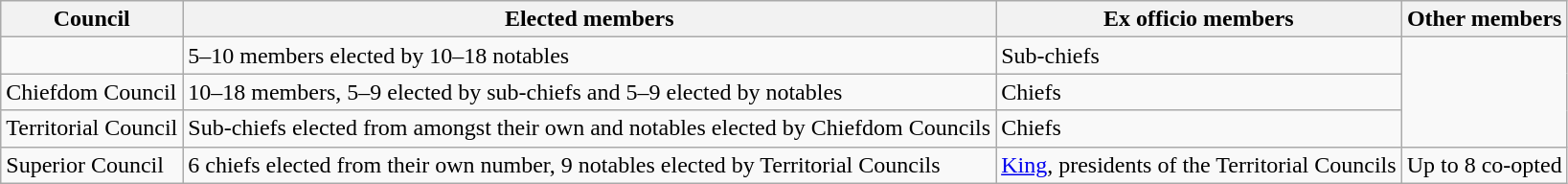<table class=wikitable>
<tr>
<th>Council</th>
<th>Elected members</th>
<th>Ex officio members</th>
<th>Other members</th>
</tr>
<tr>
<td></td>
<td>5–10 members elected by 10–18 notables</td>
<td>Sub-chiefs</td>
<td rowspan=3></td>
</tr>
<tr>
<td>Chiefdom Council</td>
<td>10–18 members, 5–9 elected by sub-chiefs and 5–9 elected by notables</td>
<td>Chiefs</td>
</tr>
<tr>
<td>Territorial Council</td>
<td>Sub-chiefs elected from amongst their own and notables elected by Chiefdom Councils</td>
<td>Chiefs</td>
</tr>
<tr>
<td>Superior Council</td>
<td>6 chiefs elected from their own number, 9 notables elected by Territorial Councils</td>
<td><a href='#'>King</a>, presidents of the Territorial Councils</td>
<td>Up to 8 co-opted</td>
</tr>
</table>
